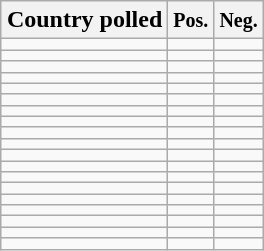<table class="wikitable sortable floatright" style="border:1px black; float:right; margin-left:1em;">
<tr>
<th>Country polled</th>
<th><small>Pos.</small></th>
<th><small>Neg.</small></th>
</tr>
<tr>
<td></td>
<td></td>
<td></td>
</tr>
<tr>
<td></td>
<td></td>
<td></td>
</tr>
<tr>
<td></td>
<td></td>
<td></td>
</tr>
<tr>
<td></td>
<td></td>
<td></td>
</tr>
<tr>
<td></td>
<td></td>
<td></td>
</tr>
<tr>
<td></td>
<td></td>
<td></td>
</tr>
<tr>
<td></td>
<td></td>
<td></td>
</tr>
<tr>
<td></td>
<td></td>
<td></td>
</tr>
<tr>
<td></td>
<td></td>
<td></td>
</tr>
<tr>
<td></td>
<td></td>
<td></td>
</tr>
<tr>
<td></td>
<td></td>
<td></td>
</tr>
<tr>
<td></td>
<td></td>
<td></td>
</tr>
<tr>
<td></td>
<td></td>
<td></td>
</tr>
<tr>
<td></td>
<td></td>
<td></td>
</tr>
<tr>
<td></td>
<td></td>
<td></td>
</tr>
<tr>
<td></td>
<td></td>
<td></td>
</tr>
<tr>
<td></td>
<td></td>
<td></td>
</tr>
<tr>
<td></td>
<td></td>
<td></td>
</tr>
<tr>
<td></td>
<td></td>
<td></td>
</tr>
</table>
